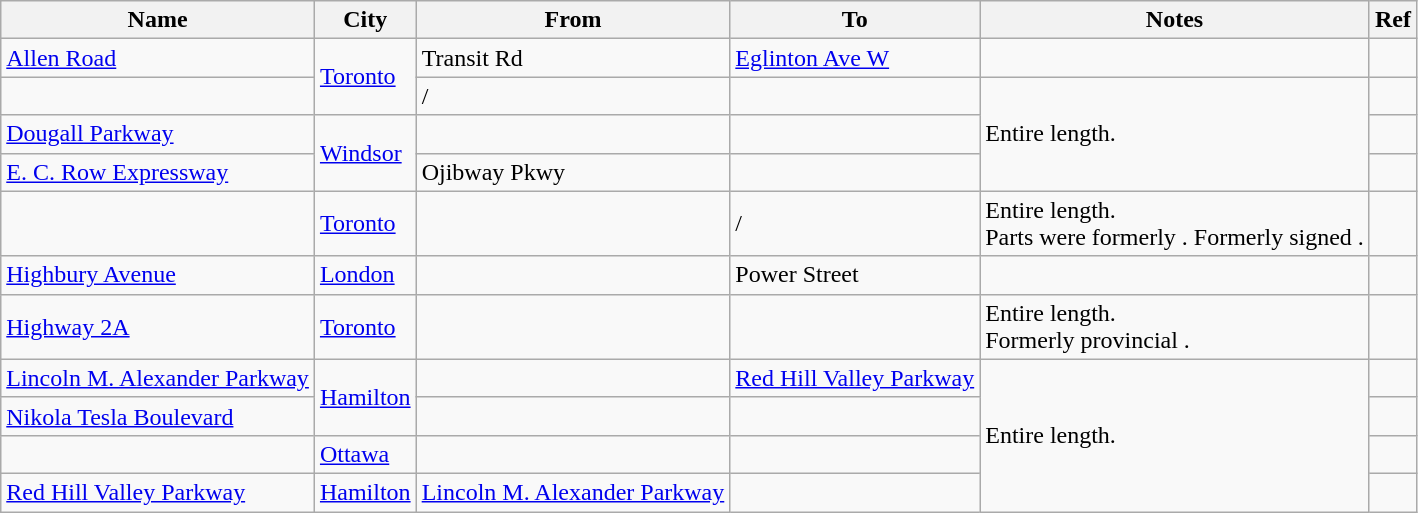<table class="wikitable sortable">
<tr>
<th>Name</th>
<th>City</th>
<th>From</th>
<th>To</th>
<th>Notes</th>
<th>Ref</th>
</tr>
<tr>
<td><a href='#'>Allen Road</a></td>
<td rowspan="2"><a href='#'>Toronto</a></td>
<td>Transit Rd</td>
<td><a href='#'>Eglinton Ave W</a></td>
<td></td>
<td></td>
</tr>
<tr>
<td></td>
<td> / </td>
<td></td>
<td rowspan="3">Entire length.</td>
<td></td>
</tr>
<tr>
<td><a href='#'>Dougall Parkway</a></td>
<td rowspan="2"><a href='#'>Windsor</a></td>
<td></td>
<td></td>
<td></td>
</tr>
<tr>
<td><a href='#'>E. C. Row Expressway</a></td>
<td>Ojibway Pkwy</td>
<td></td>
<td></td>
</tr>
<tr>
<td></td>
<td><a href='#'>Toronto</a></td>
<td></td>
<td> / </td>
<td>Entire length.<br>Parts were formerly  .
Formerly signed .</td>
<td></td>
</tr>
<tr>
<td><a href='#'>Highbury Avenue</a></td>
<td><a href='#'>London</a></td>
<td></td>
<td>Power Street</td>
<td></td>
<td></td>
</tr>
<tr>
<td><a href='#'>Highway 2A</a></td>
<td><a href='#'>Toronto</a></td>
<td></td>
<td></td>
<td>Entire length.<br>Formerly provincial .</td>
<td></td>
</tr>
<tr>
<td><a href='#'>Lincoln M. Alexander Parkway</a></td>
<td rowspan="2"><a href='#'>Hamilton</a></td>
<td></td>
<td><a href='#'>Red Hill Valley Parkway</a></td>
<td rowspan="4">Entire length.</td>
<td></td>
</tr>
<tr>
<td><a href='#'>Nikola Tesla Boulevard</a></td>
<td></td>
<td></td>
<td></td>
</tr>
<tr>
<td></td>
<td><a href='#'>Ottawa</a></td>
<td></td>
<td></td>
<td></td>
</tr>
<tr>
<td><a href='#'>Red Hill Valley Parkway</a></td>
<td><a href='#'>Hamilton</a></td>
<td><a href='#'>Lincoln M. Alexander Parkway</a></td>
<td></td>
<td></td>
</tr>
</table>
